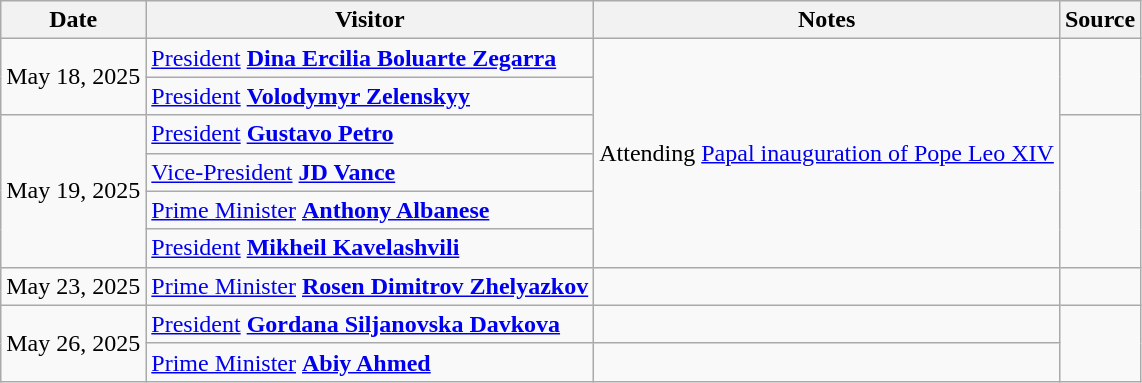<table class="wikitable">
<tr>
<th>Date</th>
<th>Visitor</th>
<th>Notes</th>
<th>Source</th>
</tr>
<tr>
<td rowspan="2">May 18, 2025</td>
<td> <a href='#'>President</a> <strong><a href='#'>Dina Ercilia Boluarte Zegarra</a></strong></td>
<td rowspan="6">Attending <a href='#'>Papal inauguration of Pope Leo XIV</a></td>
<td rowspan="2"></td>
</tr>
<tr>
<td> <a href='#'>President</a> <a href='#'><strong>Volodymyr Zelenskyy</strong></a></td>
</tr>
<tr>
<td rowspan="4">May 19, 2025</td>
<td> <a href='#'>President</a> <a href='#'><strong>Gustavo Petro</strong></a></td>
<td rowspan="4"></td>
</tr>
<tr>
<td> <a href='#'>Vice-President</a> <a href='#'><strong>JD Vance</strong></a></td>
</tr>
<tr>
<td> <a href='#'>Prime Minister</a> <a href='#'><strong>Anthony Albanese</strong></a></td>
</tr>
<tr>
<td> <a href='#'>President</a> <a href='#'><strong>Mikheil Kavelashvili</strong></a></td>
</tr>
<tr>
<td>May 23, 2025</td>
<td> <a href='#'>Prime Minister</a> <a href='#'><strong>Rosen Dimitrov Zhelyazkov</strong></a></td>
<td></td>
<td></td>
</tr>
<tr>
<td rowspan="2">May 26, 2025</td>
<td> <a href='#'>President</a> <a href='#'><strong>Gordana Siljanovska Davkova</strong></a></td>
<td></td>
<td rowspan="2"></td>
</tr>
<tr>
<td> <a href='#'>Prime Minister</a> <a href='#'><strong>Abiy Ahmed</strong></a></td>
<td></td>
</tr>
</table>
